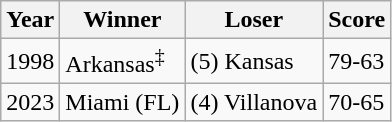<table class="wikitable">
<tr>
<th>Year</th>
<th>Winner</th>
<th>Loser</th>
<th>Score</th>
</tr>
<tr>
<td>1998</td>
<td>Arkansas<sup>‡</sup></td>
<td>(5) Kansas</td>
<td>79-63</td>
</tr>
<tr>
<td>2023</td>
<td>Miami (FL)</td>
<td>(4) Villanova</td>
<td>70-65</td>
</tr>
</table>
